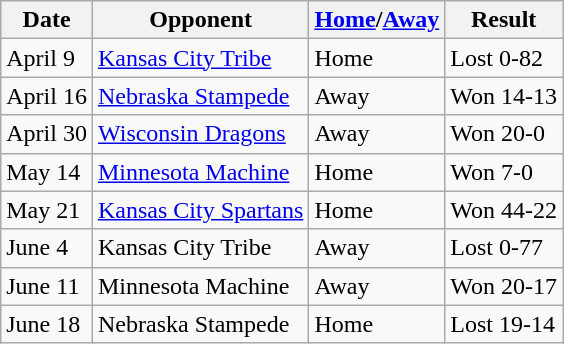<table class="wikitable">
<tr>
<th>Date</th>
<th>Opponent</th>
<th><a href='#'>Home</a>/<a href='#'>Away</a></th>
<th>Result</th>
</tr>
<tr>
<td>April 9</td>
<td><a href='#'>Kansas City Tribe</a></td>
<td>Home</td>
<td>Lost 0-82</td>
</tr>
<tr>
<td>April 16</td>
<td><a href='#'>Nebraska Stampede</a></td>
<td>Away</td>
<td>Won 14-13</td>
</tr>
<tr>
<td>April 30</td>
<td><a href='#'>Wisconsin Dragons</a></td>
<td>Away</td>
<td>Won 20-0</td>
</tr>
<tr>
<td>May 14</td>
<td><a href='#'>Minnesota Machine</a></td>
<td>Home</td>
<td>Won 7-0</td>
</tr>
<tr>
<td>May 21</td>
<td><a href='#'>Kansas City Spartans</a></td>
<td>Home</td>
<td>Won 44-22</td>
</tr>
<tr>
<td>June 4</td>
<td>Kansas City Tribe</td>
<td>Away</td>
<td>Lost 0-77</td>
</tr>
<tr>
<td>June 11</td>
<td>Minnesota Machine</td>
<td>Away</td>
<td>Won 20-17</td>
</tr>
<tr>
<td>June 18</td>
<td>Nebraska Stampede</td>
<td>Home</td>
<td>Lost 19-14</td>
</tr>
</table>
